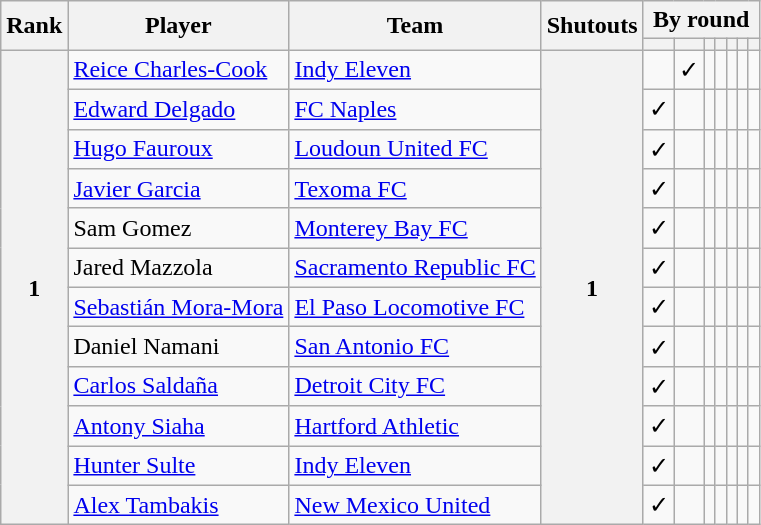<table class="wikitable" style="text-align:center">
<tr>
<th rowspan="2">Rank</th>
<th rowspan="2">Player</th>
<th rowspan="2">Team</th>
<th rowspan="2">Shutouts</th>
<th colspan="7">By round</th>
</tr>
<tr>
<th></th>
<th></th>
<th></th>
<th></th>
<th></th>
<th></th>
<th></th>
</tr>
<tr>
<th rowspan="12">1</th>
<td align="left"> <a href='#'>Reice Charles-Cook</a></td>
<td align="left"><a href='#'>Indy Eleven</a></td>
<th rowspan="12">1</th>
<td></td>
<td>✓</td>
<td></td>
<td></td>
<td></td>
<td></td>
<td></td>
</tr>
<tr>
<td align="left"> <a href='#'>Edward Delgado</a></td>
<td align="left"><a href='#'>FC Naples</a></td>
<td>✓</td>
<td></td>
<td></td>
<td></td>
<td></td>
<td></td>
<td></td>
</tr>
<tr>
<td align="left"> <a href='#'>Hugo Fauroux</a></td>
<td align="left"><a href='#'>Loudoun United FC</a></td>
<td>✓</td>
<td></td>
<td></td>
<td></td>
<td></td>
<td></td>
<td></td>
</tr>
<tr>
<td align="left"> <a href='#'>Javier Garcia</a></td>
<td align="left"><a href='#'>Texoma FC</a></td>
<td>✓</td>
<td></td>
<td></td>
<td></td>
<td></td>
<td></td>
<td></td>
</tr>
<tr>
<td align="left"> Sam Gomez</td>
<td align="left"><a href='#'>Monterey Bay FC</a></td>
<td>✓</td>
<td></td>
<td></td>
<td></td>
<td></td>
<td></td>
<td></td>
</tr>
<tr>
<td align="left"> Jared Mazzola</td>
<td align="left"><a href='#'>Sacramento Republic FC</a></td>
<td>✓</td>
<td></td>
<td></td>
<td></td>
<td></td>
<td></td>
<td></td>
</tr>
<tr>
<td align="left"> <a href='#'>Sebastián Mora-Mora</a></td>
<td align="left"><a href='#'>El Paso Locomotive FC</a></td>
<td>✓</td>
<td></td>
<td></td>
<td></td>
<td></td>
<td></td>
<td></td>
</tr>
<tr>
<td align="left"> Daniel Namani</td>
<td align="left"><a href='#'>San Antonio FC</a></td>
<td>✓</td>
<td></td>
<td></td>
<td></td>
<td></td>
<td></td>
<td></td>
</tr>
<tr>
<td align="left"> <a href='#'>Carlos Saldaña</a></td>
<td align="left"><a href='#'>Detroit City FC</a></td>
<td>✓</td>
<td></td>
<td></td>
<td></td>
<td></td>
<td></td>
<td></td>
</tr>
<tr>
<td align="left"> <a href='#'>Antony Siaha</a></td>
<td align="left"><a href='#'>Hartford Athletic</a></td>
<td>✓</td>
<td></td>
<td></td>
<td></td>
<td></td>
<td></td>
<td></td>
</tr>
<tr>
<td align="left"> <a href='#'>Hunter Sulte</a></td>
<td align="left"><a href='#'>Indy Eleven</a></td>
<td>✓</td>
<td></td>
<td></td>
<td></td>
<td></td>
<td></td>
<td></td>
</tr>
<tr>
<td align="left"> <a href='#'>Alex Tambakis</a></td>
<td align="left"><a href='#'>New Mexico United</a></td>
<td>✓</td>
<td></td>
<td></td>
<td></td>
<td></td>
<td></td>
<td></td>
</tr>
</table>
